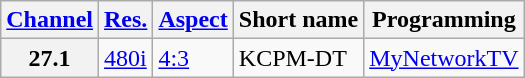<table class="wikitable">
<tr>
<th scope = "col"><a href='#'>Channel</a></th>
<th scope = "col"><a href='#'>Res.</a></th>
<th scope = "col"><a href='#'>Aspect</a></th>
<th scope = "col">Short name</th>
<th scope = "col">Programming</th>
</tr>
<tr>
<th scope = "row">27.1</th>
<td><a href='#'>480i</a></td>
<td><a href='#'>4:3</a></td>
<td>KCPM-DT</td>
<td><a href='#'>MyNetworkTV</a></td>
</tr>
</table>
